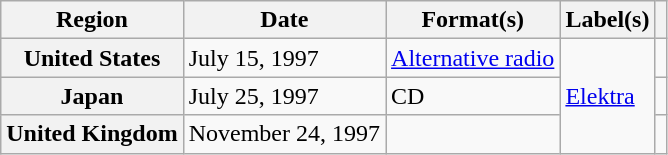<table class="wikitable plainrowheaders">
<tr>
<th scope="col">Region</th>
<th scope="col">Date</th>
<th scope="col">Format(s)</th>
<th scope="col">Label(s)</th>
<th scope="col"></th>
</tr>
<tr>
<th scope="row">United States</th>
<td>July 15, 1997</td>
<td><a href='#'>Alternative radio</a></td>
<td rowspan="3"><a href='#'>Elektra</a></td>
<td></td>
</tr>
<tr>
<th scope="row">Japan</th>
<td>July 25, 1997</td>
<td>CD</td>
<td></td>
</tr>
<tr>
<th scope="row">United Kingdom</th>
<td>November 24, 1997</td>
<td></td>
<td></td>
</tr>
</table>
